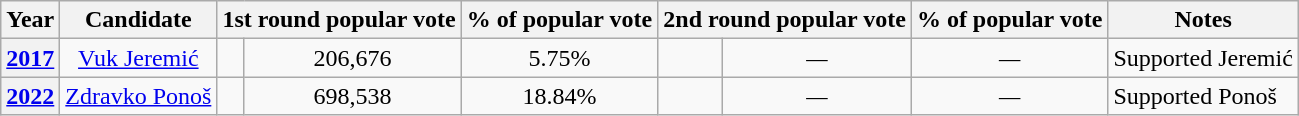<table class="wikitable" style="text-align:center">
<tr>
<th>Year</th>
<th>Candidate</th>
<th colspan="2">1st round popular vote</th>
<th>% of popular vote</th>
<th colspan="2">2nd round popular vote</th>
<th>% of popular vote</th>
<th>Notes</th>
</tr>
<tr>
<th><a href='#'>2017</a></th>
<td><a href='#'>Vuk Jeremić</a></td>
<td></td>
<td>206,676</td>
<td>5.75%</td>
<td></td>
<td><em>—</em></td>
<td><em>—</em></td>
<td style="text-align: left">Supported Jeremić</td>
</tr>
<tr>
<th><a href='#'>2022</a></th>
<td><a href='#'>Zdravko Ponoš</a></td>
<td></td>
<td>698,538</td>
<td>18.84%</td>
<td></td>
<td><em>—</em></td>
<td><em>—</em></td>
<td style="text-align: left">Supported Ponoš</td>
</tr>
</table>
